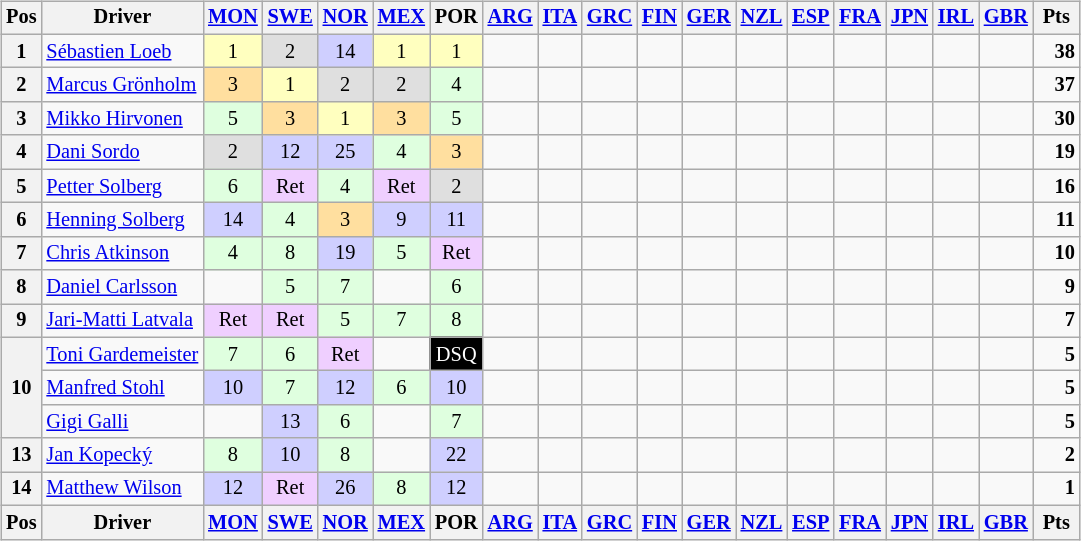<table>
<tr>
<td><br><table class="wikitable" style="font-size: 85%; text-align: center;">
<tr valign="top">
<th valign="middle">Pos</th>
<th valign="middle">Driver</th>
<th><a href='#'>MON</a><br></th>
<th><a href='#'>SWE</a><br></th>
<th><a href='#'>NOR</a><br></th>
<th><a href='#'>MEX</a><br></th>
<th>POR<br></th>
<th><a href='#'>ARG</a><br></th>
<th><a href='#'>ITA</a><br></th>
<th><a href='#'>GRC</a><br></th>
<th><a href='#'>FIN</a><br></th>
<th><a href='#'>GER</a><br></th>
<th><a href='#'>NZL</a><br></th>
<th><a href='#'>ESP</a><br></th>
<th><a href='#'>FRA</a><br></th>
<th><a href='#'>JPN</a><br></th>
<th><a href='#'>IRL</a><br></th>
<th><a href='#'>GBR</a><br></th>
<th valign="middle"> Pts </th>
</tr>
<tr>
<th>1</th>
<td align=left> <a href='#'>Sébastien Loeb</a></td>
<td style="background:#ffffbf;">1</td>
<td style="background:#dfdfdf;">2</td>
<td style="background:#cfcfff;">14</td>
<td style="background:#ffffbf;">1</td>
<td style="background:#ffffbf;">1</td>
<td></td>
<td></td>
<td></td>
<td></td>
<td></td>
<td></td>
<td></td>
<td></td>
<td></td>
<td></td>
<td></td>
<td align="right"><strong>38</strong></td>
</tr>
<tr>
<th>2</th>
<td align=left> <a href='#'>Marcus Grönholm</a></td>
<td style="background:#ffdf9f;">3</td>
<td style="background:#ffffbf;">1</td>
<td style="background:#dfdfdf;">2</td>
<td style="background:#dfdfdf;">2</td>
<td style="background:#dfffdf;">4</td>
<td></td>
<td></td>
<td></td>
<td></td>
<td></td>
<td></td>
<td></td>
<td></td>
<td></td>
<td></td>
<td></td>
<td align="right"><strong>37</strong></td>
</tr>
<tr>
<th>3</th>
<td align=left> <a href='#'>Mikko Hirvonen</a></td>
<td style="background:#dfffdf;">5</td>
<td style="background:#ffdf9f;">3</td>
<td style="background:#ffffbf;">1</td>
<td style="background:#ffdf9f;">3</td>
<td style="background:#dfffdf;">5</td>
<td></td>
<td></td>
<td></td>
<td></td>
<td></td>
<td></td>
<td></td>
<td></td>
<td></td>
<td></td>
<td></td>
<td align="right"><strong>30</strong></td>
</tr>
<tr>
<th>4</th>
<td align=left> <a href='#'>Dani Sordo</a></td>
<td style="background:#dfdfdf;">2</td>
<td style="background:#cfcfff;">12</td>
<td style="background:#cfcfff;">25</td>
<td style="background:#dfffdf;">4</td>
<td style="background:#ffdf9f;">3</td>
<td></td>
<td></td>
<td></td>
<td></td>
<td></td>
<td></td>
<td></td>
<td></td>
<td></td>
<td></td>
<td></td>
<td align="right"><strong>19</strong></td>
</tr>
<tr>
<th>5</th>
<td align=left> <a href='#'>Petter Solberg</a></td>
<td style="background:#dfffdf;">6</td>
<td style="background:#efcfff;">Ret</td>
<td style="background:#dfffdf;">4</td>
<td style="background:#efcfff;">Ret</td>
<td style="background:#dfdfdf;">2</td>
<td></td>
<td></td>
<td></td>
<td></td>
<td></td>
<td></td>
<td></td>
<td></td>
<td></td>
<td></td>
<td></td>
<td align="right"><strong>16</strong></td>
</tr>
<tr>
<th>6</th>
<td align=left> <a href='#'>Henning Solberg</a></td>
<td style="background:#cfcfff;">14</td>
<td style="background:#dfffdf;">4</td>
<td style="background:#ffdf9f;">3</td>
<td style="background:#cfcfff;">9</td>
<td style="background:#cfcfff;">11</td>
<td></td>
<td></td>
<td></td>
<td></td>
<td></td>
<td></td>
<td></td>
<td></td>
<td></td>
<td></td>
<td></td>
<td align="right"><strong>11</strong></td>
</tr>
<tr>
<th>7</th>
<td align=left> <a href='#'>Chris Atkinson</a></td>
<td style="background:#dfffdf;">4</td>
<td style="background:#dfffdf;">8</td>
<td style="background:#cfcfff;">19</td>
<td style="background:#dfffdf;">5</td>
<td style="background:#efcfff;">Ret</td>
<td></td>
<td></td>
<td></td>
<td></td>
<td></td>
<td></td>
<td></td>
<td></td>
<td></td>
<td></td>
<td></td>
<td align="right"><strong>10</strong></td>
</tr>
<tr>
<th>8</th>
<td align=left> <a href='#'>Daniel Carlsson</a></td>
<td></td>
<td style="background:#dfffdf;">5</td>
<td style="background:#dfffdf;">7</td>
<td></td>
<td style="background:#dfffdf;">6</td>
<td></td>
<td></td>
<td></td>
<td></td>
<td></td>
<td></td>
<td></td>
<td></td>
<td></td>
<td></td>
<td></td>
<td align="right"><strong>9</strong></td>
</tr>
<tr>
<th>9</th>
<td align=left> <a href='#'>Jari-Matti Latvala</a></td>
<td style="background:#efcfff;">Ret</td>
<td style="background:#efcfff;">Ret</td>
<td style="background:#dfffdf;">5</td>
<td style="background:#dfffdf;">7</td>
<td style="background:#dfffdf;">8</td>
<td></td>
<td></td>
<td></td>
<td></td>
<td></td>
<td></td>
<td></td>
<td></td>
<td></td>
<td></td>
<td></td>
<td align="right"><strong>7</strong></td>
</tr>
<tr>
<th rowspan=3>10</th>
<td align=left> <a href='#'>Toni Gardemeister</a></td>
<td style="background:#dfffdf;">7</td>
<td style="background:#dfffdf;">6</td>
<td style="background:#efcfff;">Ret</td>
<td></td>
<td style="background:#000000; color:white;">DSQ</td>
<td></td>
<td></td>
<td></td>
<td></td>
<td></td>
<td></td>
<td></td>
<td></td>
<td></td>
<td></td>
<td></td>
<td align="right"><strong>5</strong></td>
</tr>
<tr>
<td align=left> <a href='#'>Manfred Stohl</a></td>
<td style="background:#cfcfff;">10</td>
<td style="background:#dfffdf;">7</td>
<td style="background:#cfcfff;">12</td>
<td style="background:#dfffdf;">6</td>
<td style="background:#cfcfff;">10</td>
<td></td>
<td></td>
<td></td>
<td></td>
<td></td>
<td></td>
<td></td>
<td></td>
<td></td>
<td></td>
<td></td>
<td align="right"><strong>5</strong></td>
</tr>
<tr>
<td align=left> <a href='#'>Gigi Galli</a></td>
<td></td>
<td style="background:#cfcfff;">13</td>
<td style="background:#dfffdf;">6</td>
<td></td>
<td style="background:#dfffdf;">7</td>
<td></td>
<td></td>
<td></td>
<td></td>
<td></td>
<td></td>
<td></td>
<td></td>
<td></td>
<td></td>
<td></td>
<td align="right"><strong>5</strong></td>
</tr>
<tr>
<th>13</th>
<td align=left> <a href='#'>Jan Kopecký</a></td>
<td style="background:#dfffdf;">8</td>
<td style="background:#cfcfff;">10</td>
<td style="background:#dfffdf;">8</td>
<td></td>
<td style="background:#cfcfff;">22</td>
<td></td>
<td></td>
<td></td>
<td></td>
<td></td>
<td></td>
<td></td>
<td></td>
<td></td>
<td></td>
<td></td>
<td align="right"><strong>2</strong></td>
</tr>
<tr>
<th>14</th>
<td align=left> <a href='#'>Matthew Wilson</a></td>
<td style="background:#cfcfff;">12</td>
<td style="background:#efcfff;">Ret</td>
<td style="background:#cfcfff;">26</td>
<td style="background:#dfffdf;">8</td>
<td style="background:#cfcfff;">12</td>
<td></td>
<td></td>
<td></td>
<td></td>
<td></td>
<td></td>
<td></td>
<td></td>
<td></td>
<td></td>
<td></td>
<td align="right"><strong>1</strong></td>
</tr>
<tr valign="top">
<th valign="middle">Pos</th>
<th valign="middle">Driver</th>
<th><a href='#'>MON</a><br></th>
<th><a href='#'>SWE</a><br></th>
<th><a href='#'>NOR</a><br></th>
<th><a href='#'>MEX</a><br></th>
<th>POR<br></th>
<th><a href='#'>ARG</a><br></th>
<th><a href='#'>ITA</a><br></th>
<th><a href='#'>GRC</a><br></th>
<th><a href='#'>FIN</a><br></th>
<th><a href='#'>GER</a><br></th>
<th><a href='#'>NZL</a><br></th>
<th><a href='#'>ESP</a><br></th>
<th><a href='#'>FRA</a><br></th>
<th><a href='#'>JPN</a><br></th>
<th><a href='#'>IRL</a><br></th>
<th><a href='#'>GBR</a><br></th>
<th valign="middle"> Pts </th>
</tr>
</table>
</td>
<td valign="top"><br></td>
</tr>
</table>
